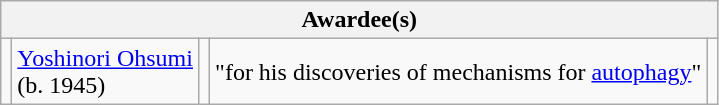<table class="wikitable">
<tr>
<th colspan="5">Awardee(s)</th>
</tr>
<tr>
<td></td>
<td><a href='#'>Yoshinori Ohsumi</a><br>(b. 1945)</td>
<td></td>
<td>"for his discoveries of mechanisms for <a href='#'>autophagy</a>"</td>
<td></td>
</tr>
</table>
